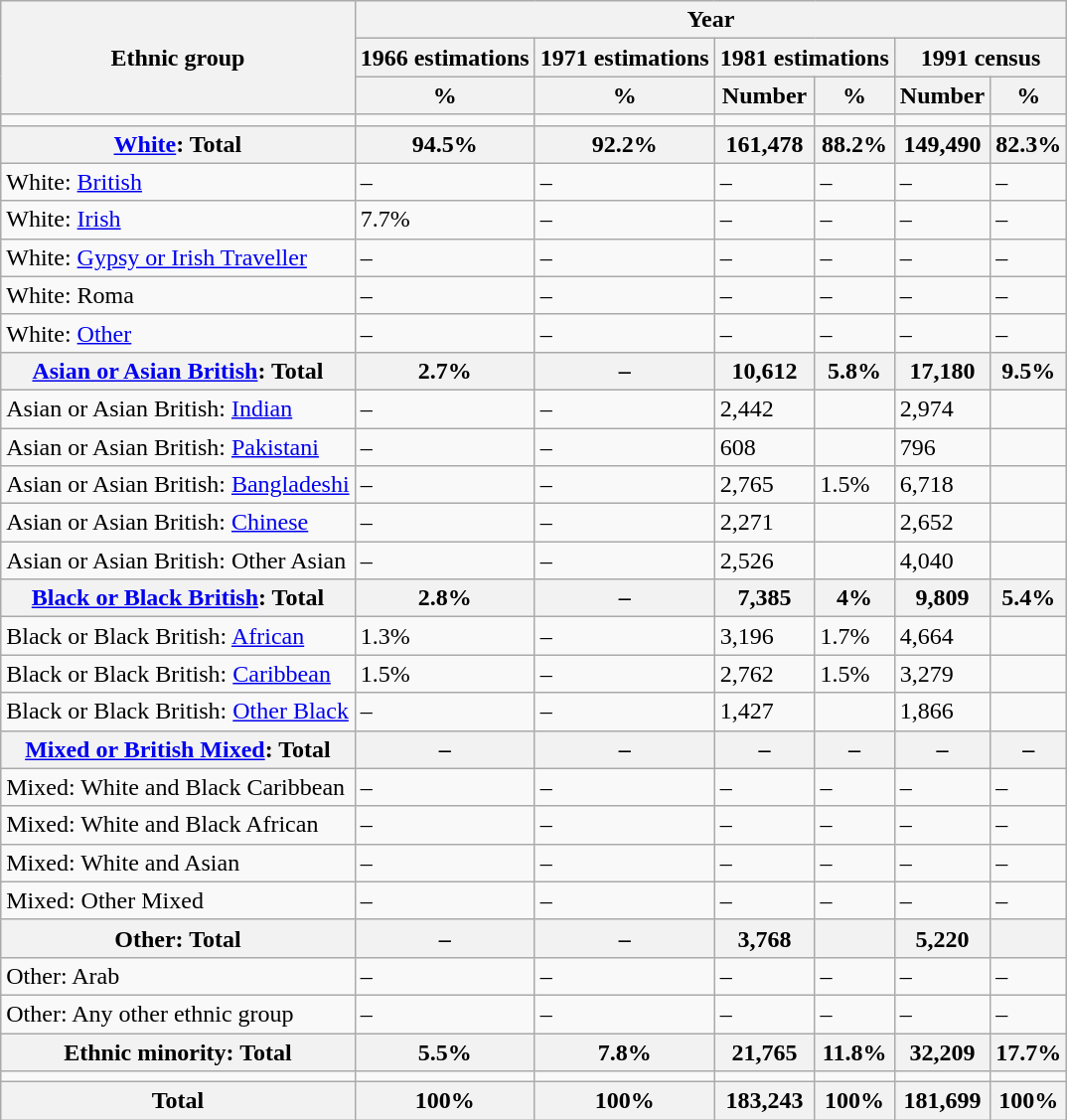<table class="wikitable sortable mw-collapsible mw-collapsed" style="text-align:right left">
<tr>
<th rowspan="3">Ethnic group</th>
<th colspan="6">Year</th>
</tr>
<tr>
<th>1966 estimations</th>
<th>1971 estimations</th>
<th colspan="2">1981 estimations</th>
<th colspan="2">1991 census</th>
</tr>
<tr>
<th>%</th>
<th>%</th>
<th>Number</th>
<th>%</th>
<th>Number</th>
<th>%</th>
</tr>
<tr>
<td></td>
<td></td>
<td></td>
<td></td>
<td></td>
<td></td>
<td></td>
</tr>
<tr>
<th><a href='#'>White</a>: Total</th>
<th>94.5%</th>
<th>92.2%</th>
<th>161,478</th>
<th>88.2%</th>
<th>149,490</th>
<th>82.3%</th>
</tr>
<tr>
<td>White: <a href='#'>British</a></td>
<td>–</td>
<td>–</td>
<td>–</td>
<td>–</td>
<td>–</td>
<td>–</td>
</tr>
<tr>
<td>White: <a href='#'>Irish</a></td>
<td>7.7%</td>
<td>–</td>
<td>–</td>
<td>–</td>
<td>–</td>
<td>–</td>
</tr>
<tr>
<td>White: <a href='#'>Gypsy or Irish Traveller</a></td>
<td>–</td>
<td>–</td>
<td>–</td>
<td>–</td>
<td>–</td>
<td>–</td>
</tr>
<tr>
<td>White: Roma</td>
<td>–</td>
<td>–</td>
<td>–</td>
<td>–</td>
<td>–</td>
<td>–</td>
</tr>
<tr>
<td>White: <a href='#'>Other</a></td>
<td>–</td>
<td>–</td>
<td>–</td>
<td>–</td>
<td>–</td>
<td>–</td>
</tr>
<tr>
<th><a href='#'>Asian or Asian British</a>: Total</th>
<th>2.7%</th>
<th>–</th>
<th>10,612</th>
<th>5.8%</th>
<th>17,180</th>
<th>9.5%</th>
</tr>
<tr>
<td>Asian or Asian British: <a href='#'>Indian</a></td>
<td>–</td>
<td>–</td>
<td>2,442</td>
<td></td>
<td>2,974</td>
<td></td>
</tr>
<tr>
<td>Asian or Asian British: <a href='#'>Pakistani</a></td>
<td>–</td>
<td>–</td>
<td>608</td>
<td></td>
<td>796</td>
<td></td>
</tr>
<tr>
<td>Asian or Asian British: <a href='#'>Bangladeshi</a></td>
<td>–</td>
<td>–</td>
<td>2,765</td>
<td>1.5%</td>
<td>6,718</td>
<td></td>
</tr>
<tr>
<td>Asian or Asian British: <a href='#'>Chinese</a></td>
<td>–</td>
<td>–</td>
<td>2,271</td>
<td></td>
<td>2,652</td>
<td></td>
</tr>
<tr>
<td>Asian or Asian British: Other Asian</td>
<td>–</td>
<td>–</td>
<td>2,526</td>
<td></td>
<td>4,040</td>
<td></td>
</tr>
<tr>
<th><a href='#'>Black or Black British</a>: Total</th>
<th>2.8%</th>
<th>–</th>
<th>7,385</th>
<th>4%</th>
<th>9,809</th>
<th>5.4%</th>
</tr>
<tr>
<td>Black or Black British: <a href='#'>African</a></td>
<td>1.3%</td>
<td>–</td>
<td>3,196</td>
<td>1.7%</td>
<td>4,664</td>
<td></td>
</tr>
<tr>
<td>Black or Black British: <a href='#'>Caribbean</a></td>
<td>1.5%</td>
<td>–</td>
<td>2,762</td>
<td>1.5%</td>
<td>3,279</td>
<td></td>
</tr>
<tr>
<td>Black or Black British: <a href='#'>Other Black</a></td>
<td>–</td>
<td>–</td>
<td>1,427</td>
<td></td>
<td>1,866</td>
<td></td>
</tr>
<tr>
<th><a href='#'>Mixed or British Mixed</a>: Total</th>
<th>–</th>
<th>–</th>
<th>–</th>
<th>–</th>
<th>–</th>
<th>–</th>
</tr>
<tr>
<td>Mixed: White and Black Caribbean</td>
<td>–</td>
<td>–</td>
<td>–</td>
<td>–</td>
<td>–</td>
<td>–</td>
</tr>
<tr>
<td>Mixed: White and Black African</td>
<td>–</td>
<td>–</td>
<td>–</td>
<td>–</td>
<td>–</td>
<td>–</td>
</tr>
<tr>
<td>Mixed: White and Asian</td>
<td>–</td>
<td>–</td>
<td>–</td>
<td>–</td>
<td>–</td>
<td>–</td>
</tr>
<tr>
<td>Mixed: Other Mixed</td>
<td>–</td>
<td>–</td>
<td>–</td>
<td>–</td>
<td>–</td>
<td>–</td>
</tr>
<tr 5>
<th>Other: Total</th>
<th>–</th>
<th>–</th>
<th>3,768</th>
<th></th>
<th>5,220</th>
<th></th>
</tr>
<tr>
<td>Other: Arab</td>
<td>–</td>
<td>–</td>
<td>–</td>
<td>–</td>
<td>–</td>
<td>–</td>
</tr>
<tr>
<td>Other: Any other ethnic group</td>
<td>–</td>
<td>–</td>
<td>–</td>
<td>–</td>
<td>–</td>
<td>–</td>
</tr>
<tr>
<th>Ethnic minority: Total</th>
<th>5.5%</th>
<th>7.8%</th>
<th>21,765</th>
<th>11.8%</th>
<th>32,209</th>
<th>17.7%</th>
</tr>
<tr>
<td></td>
<td></td>
<td></td>
<td></td>
<td></td>
<td></td>
<td></td>
</tr>
<tr>
<th>Total</th>
<th>100%</th>
<th>100%</th>
<th>183,243</th>
<th>100%</th>
<th>181,699</th>
<th>100%</th>
</tr>
</table>
